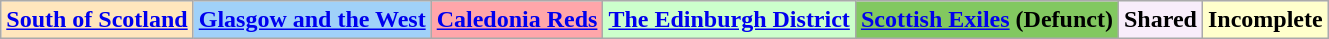<table class="wikitable sortable" style="font-size:%">
<tr>
<td style="text-align:center; background:#ffe6bd;"><strong><a href='#'>South of Scotland</a></strong></td>
<td style="text-align:center; background:#A0D1F9;"><strong><a href='#'>Glasgow and the West</a></strong></td>
<td style="text-align:center; background:#ffa6aa;"><strong><a href='#'>Caledonia Reds</a></strong></td>
<td style="text-align:center; background:#ccffcc;"><strong><a href='#'>The Edinburgh District</a></strong></td>
<td style="text-align:center; background:#82C860;"><strong><a href='#'>Scottish Exiles</a> (Defunct)</strong></td>
<td style="text-align:center; background:#f8edfa;"><strong>Shared</strong></td>
<td style="text-align:center; background:#ffffcc;"><strong>Incomplete</strong></td>
</tr>
</table>
